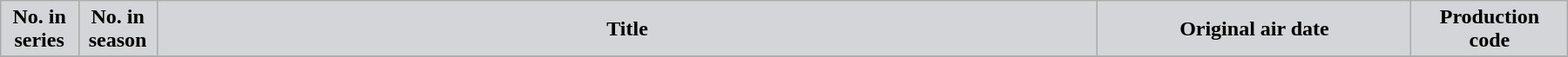<table class="wikitable plainrowheaders" width="95%" style="margin:auto;">
<tr>
<th width="5%" style="background-color: #d4d5d8; color:#000000;">No. in<br>series</th>
<th width="5%" style="background-color: #d4d5d8; color:#000000;">No. in<br>season</th>
<th style="background-color: #d4d5d8; color:#000000;">Title</th>
<th width="20%" style="background-color: #d4d5d8; color:#000000;">Original air date</th>
<th width="10%" style="background-color: #d4d5d8; color:#000000;">Production<br>code</th>
</tr>
<tr }>
</tr>
</table>
